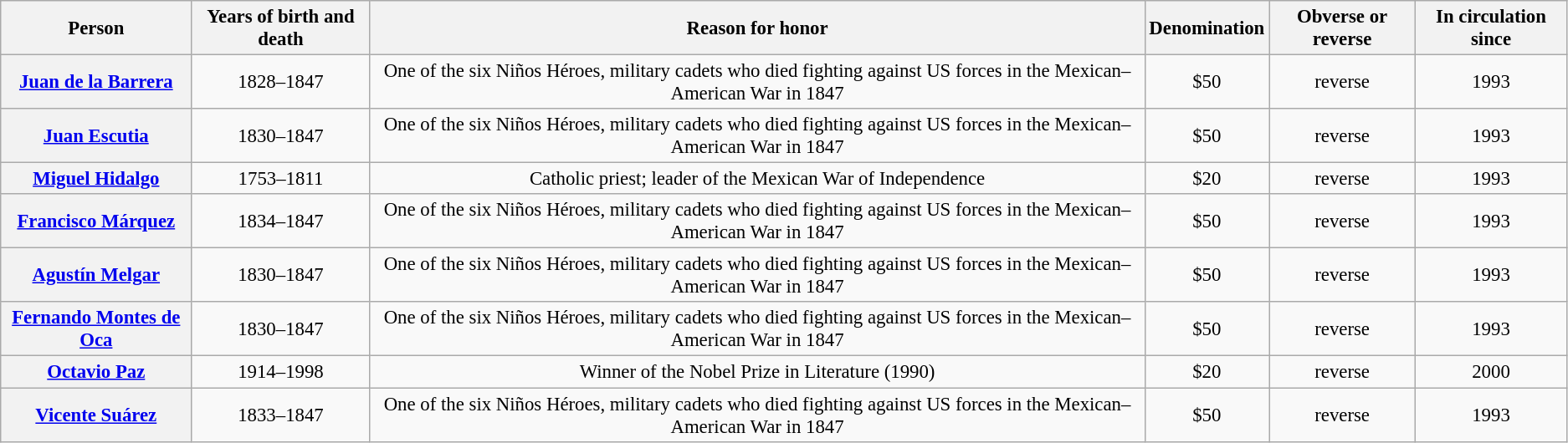<table class="wikitable" style="font-size:95%; text-align:center;">
<tr>
<th>Person</th>
<th>Years of birth and death</th>
<th>Reason for honor</th>
<th>Denomination</th>
<th>Obverse or reverse</th>
<th>In circulation since</th>
</tr>
<tr>
<th><a href='#'>Juan de la Barrera</a></th>
<td>1828–1847</td>
<td>One of the six Niños Héroes, military cadets who died fighting against US forces in the Mexican–American War in 1847</td>
<td>$50</td>
<td>reverse</td>
<td>1993</td>
</tr>
<tr>
<th><a href='#'>Juan Escutia</a></th>
<td>1830–1847</td>
<td>One of the six Niños Héroes, military cadets who died fighting against US forces in the Mexican–American War in 1847</td>
<td>$50</td>
<td>reverse</td>
<td>1993</td>
</tr>
<tr>
<th><a href='#'>Miguel Hidalgo</a></th>
<td>1753–1811</td>
<td>Catholic priest; leader of the Mexican War of Independence</td>
<td>$20</td>
<td>reverse</td>
<td>1993</td>
</tr>
<tr>
<th><a href='#'>Francisco Márquez</a></th>
<td>1834–1847</td>
<td>One of the six Niños Héroes, military cadets who died fighting against US forces in the Mexican–American War in 1847</td>
<td>$50</td>
<td>reverse</td>
<td>1993</td>
</tr>
<tr>
<th><a href='#'>Agustín Melgar</a></th>
<td>1830–1847</td>
<td>One of the six Niños Héroes, military cadets who died fighting against US forces in the Mexican–American War in 1847</td>
<td>$50</td>
<td>reverse</td>
<td>1993</td>
</tr>
<tr>
<th><a href='#'>Fernando Montes de Oca</a></th>
<td>1830–1847</td>
<td>One of the six Niños Héroes, military cadets who died fighting against US forces in the Mexican–American War in 1847</td>
<td>$50</td>
<td>reverse</td>
<td>1993</td>
</tr>
<tr>
<th><a href='#'>Octavio Paz</a></th>
<td>1914–1998</td>
<td>Winner of the Nobel Prize in Literature (1990)</td>
<td>$20</td>
<td>reverse</td>
<td>2000</td>
</tr>
<tr>
<th><a href='#'>Vicente Suárez</a></th>
<td>1833–1847</td>
<td>One of the six Niños Héroes, military cadets who died fighting against US forces in the Mexican–American War in 1847</td>
<td>$50</td>
<td>reverse</td>
<td>1993</td>
</tr>
</table>
